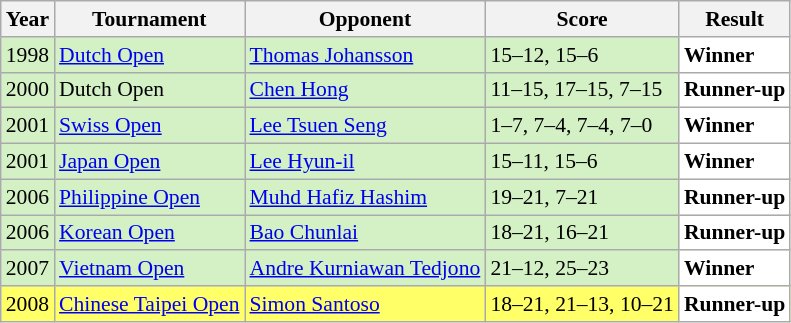<table class="sortable wikitable" style="font-size: 90%;">
<tr>
<th>Year</th>
<th>Tournament</th>
<th>Opponent</th>
<th>Score</th>
<th>Result</th>
</tr>
<tr style="background:#D4F1C5">
<td align="center">1998</td>
<td align="left"><a href='#'>Dutch Open</a></td>
<td align="left"> <a href='#'>Thomas Johansson</a></td>
<td align="left">15–12, 15–6</td>
<td style="text-align:left; background:white"> <strong>Winner</strong></td>
</tr>
<tr style="background:#D4F1C5">
<td align="center">2000</td>
<td align="left">Dutch Open</td>
<td align="left"> <a href='#'>Chen Hong</a></td>
<td align="left">11–15, 17–15, 7–15</td>
<td style="text-align:left; background:white"> <strong>Runner-up</strong></td>
</tr>
<tr style="background:#D4F1C5">
<td align="center">2001</td>
<td align="left"><a href='#'>Swiss Open</a></td>
<td align="left"> <a href='#'>Lee Tsuen Seng</a></td>
<td align="left">1–7, 7–4, 7–4, 7–0</td>
<td style="text-align:left; background:white"> <strong>Winner</strong></td>
</tr>
<tr style="background:#D4F1C5">
<td align="center">2001</td>
<td align="left"><a href='#'>Japan Open</a></td>
<td align="left"> <a href='#'>Lee Hyun-il</a></td>
<td align="left">15–11, 15–6</td>
<td style="text-align:left; background:white"> <strong>Winner</strong></td>
</tr>
<tr style="background:#D4F1C5">
<td align="center">2006</td>
<td align="left"><a href='#'>Philippine Open</a></td>
<td align="left"> <a href='#'>Muhd Hafiz Hashim</a></td>
<td align="left">19–21, 7–21</td>
<td style="text-align:left; background:white"> <strong>Runner-up</strong></td>
</tr>
<tr style="background:#D4F1C5">
<td align="center">2006</td>
<td align="left"><a href='#'>Korean Open</a></td>
<td align="left"> <a href='#'>Bao Chunlai</a></td>
<td align="left">18–21, 16–21</td>
<td style="text-align:left; background:white"> <strong>Runner-up</strong></td>
</tr>
<tr style="background:#D4F1C5">
<td align="center">2007</td>
<td align="left"><a href='#'>Vietnam Open</a></td>
<td align="left"> <a href='#'>Andre Kurniawan Tedjono</a></td>
<td align="left">21–12, 25–23</td>
<td style="text-align:left; background:white"> <strong>Winner</strong></td>
</tr>
<tr style="background:#FFFF67">
<td align="center">2008</td>
<td align="left"><a href='#'>Chinese Taipei Open</a></td>
<td align="left"> <a href='#'>Simon Santoso</a></td>
<td align="left">18–21, 21–13, 10–21</td>
<td style="text-align:left; background:white"> <strong>Runner-up</strong></td>
</tr>
</table>
